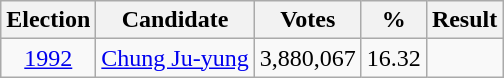<table class="wikitable" style="text-align:center">
<tr>
<th>Election</th>
<th>Candidate</th>
<th>Votes</th>
<th>%</th>
<th>Result</th>
</tr>
<tr>
<td><a href='#'>1992</a></td>
<td><a href='#'>Chung Ju-yung</a></td>
<td>3,880,067</td>
<td>16.32</td>
<td></td>
</tr>
</table>
